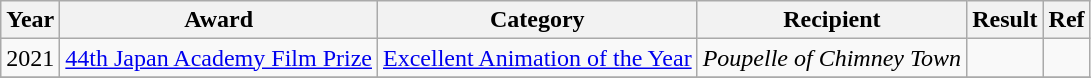<table class="wikitable plainrowheaders">
<tr>
<th>Year</th>
<th>Award</th>
<th>Category</th>
<th>Recipient</th>
<th>Result</th>
<th>Ref</th>
</tr>
<tr>
<td align="center">2021</td>
<td><a href='#'>44th Japan Academy Film Prize</a></td>
<td><a href='#'>Excellent Animation of the Year</a></td>
<td><em>Poupelle of Chimney Town</em></td>
<td></td>
<td></td>
</tr>
<tr>
</tr>
</table>
